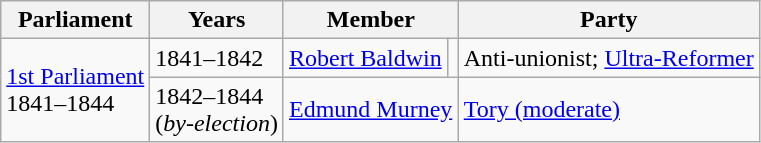<table class="wikitable">
<tr>
<th>Parliament</th>
<th>Years</th>
<th colspan="2">Member</th>
<th>Party</th>
</tr>
<tr>
<td rowspan="2"><a href='#'>1st Parliament</a><br>1841–1844</td>
<td>1841–1842</td>
<td><a href='#'>Robert Baldwin</a></td>
<td></td>
<td>Anti-unionist;  <a href='#'>Ultra-Reformer</a></td>
</tr>
<tr>
<td>1842–1844 <br>(<em>by-election</em>)</td>
<td colspan="2"><a href='#'>Edmund Murney</a></td>
<td><a href='#'>Tory (moderate)</a></td>
</tr>
</table>
